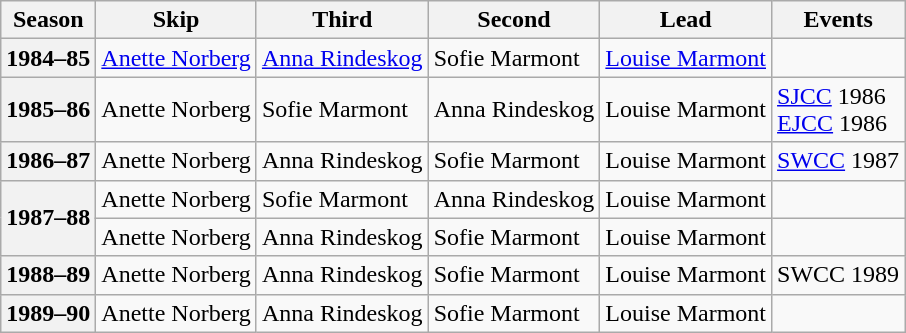<table class="wikitable">
<tr>
<th scope="col">Season</th>
<th scope="col">Skip</th>
<th scope="col">Third</th>
<th scope="col">Second</th>
<th scope="col">Lead</th>
<th scope="col">Events</th>
</tr>
<tr>
<th scope="row">1984–85</th>
<td><a href='#'>Anette Norberg</a></td>
<td><a href='#'>Anna Rindeskog</a></td>
<td>Sofie Marmont</td>
<td><a href='#'>Louise Marmont</a></td>
<td> </td>
</tr>
<tr>
<th scope="row">1985–86</th>
<td>Anette Norberg</td>
<td>Sofie Marmont</td>
<td>Anna Rindeskog</td>
<td>Louise Marmont</td>
<td><a href='#'>SJCC</a> 1986 <br><a href='#'>EJCC</a> 1986 </td>
</tr>
<tr>
<th scope="row">1986–87</th>
<td>Anette Norberg</td>
<td>Anna Rindeskog</td>
<td>Sofie Marmont</td>
<td>Louise Marmont</td>
<td><a href='#'>SWCC</a> 1987 </td>
</tr>
<tr>
<th scope="row" rowspan=2>1987–88</th>
<td>Anette Norberg</td>
<td>Sofie Marmont</td>
<td>Anna Rindeskog</td>
<td>Louise Marmont</td>
<td> </td>
</tr>
<tr>
<td>Anette Norberg</td>
<td>Anna Rindeskog</td>
<td>Sofie Marmont</td>
<td>Louise Marmont</td>
<td> </td>
</tr>
<tr>
<th scope="row">1988–89</th>
<td>Anette Norberg</td>
<td>Anna Rindeskog</td>
<td>Sofie Marmont</td>
<td>Louise Marmont</td>
<td>SWCC 1989 <br> </td>
</tr>
<tr>
<th scope="row">1989–90</th>
<td>Anette Norberg</td>
<td>Anna Rindeskog</td>
<td>Sofie Marmont</td>
<td>Louise Marmont</td>
<td> </td>
</tr>
</table>
